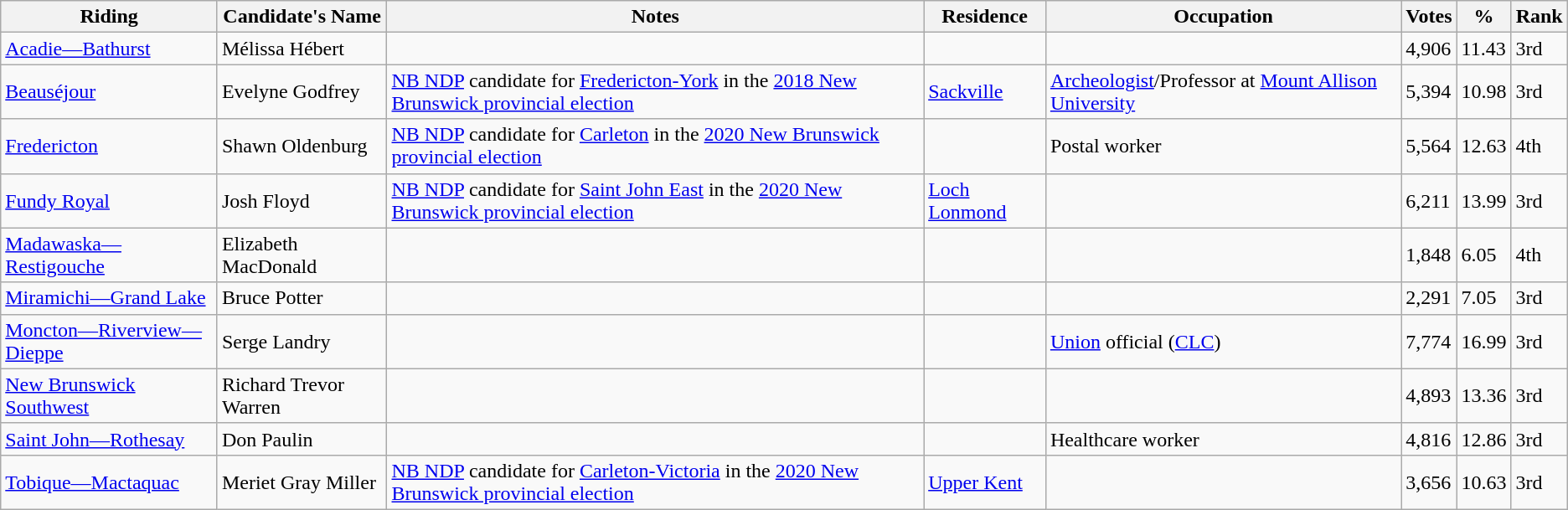<table class="wikitable sortable">
<tr>
<th>Riding<br></th>
<th>Candidate's Name</th>
<th>Notes</th>
<th>Residence</th>
<th>Occupation</th>
<th>Votes</th>
<th>%</th>
<th>Rank</th>
</tr>
<tr>
<td><a href='#'>Acadie—Bathurst</a></td>
<td>Mélissa Hébert</td>
<td></td>
<td></td>
<td></td>
<td>4,906</td>
<td>11.43</td>
<td>3rd</td>
</tr>
<tr>
<td><a href='#'>Beauséjour</a></td>
<td>Evelyne Godfrey</td>
<td><a href='#'>NB NDP</a> candidate for <a href='#'>Fredericton-York</a> in the <a href='#'>2018 New Brunswick provincial election</a></td>
<td><a href='#'>Sackville</a></td>
<td><a href='#'>Archeologist</a>/Professor at <a href='#'>Mount Allison University</a></td>
<td>5,394</td>
<td>10.98</td>
<td>3rd</td>
</tr>
<tr>
<td><a href='#'>Fredericton</a></td>
<td>Shawn Oldenburg</td>
<td><a href='#'>NB NDP</a> candidate for <a href='#'>Carleton</a> in the <a href='#'>2020 New Brunswick provincial election</a></td>
<td></td>
<td>Postal worker</td>
<td>5,564</td>
<td>12.63</td>
<td>4th</td>
</tr>
<tr>
<td><a href='#'>Fundy Royal</a></td>
<td>Josh Floyd</td>
<td><a href='#'>NB NDP</a> candidate for <a href='#'>Saint John East</a> in the <a href='#'>2020 New Brunswick provincial election</a></td>
<td><a href='#'>Loch Lonmond</a></td>
<td></td>
<td>6,211</td>
<td>13.99</td>
<td>3rd</td>
</tr>
<tr>
<td><a href='#'>Madawaska—Restigouche</a></td>
<td>Elizabeth MacDonald</td>
<td></td>
<td></td>
<td></td>
<td>1,848</td>
<td>6.05</td>
<td>4th</td>
</tr>
<tr>
<td><a href='#'>Miramichi—Grand Lake</a></td>
<td>Bruce Potter</td>
<td></td>
<td></td>
<td></td>
<td>2,291</td>
<td>7.05</td>
<td>3rd</td>
</tr>
<tr>
<td><a href='#'>Moncton—Riverview—Dieppe</a></td>
<td>Serge Landry</td>
<td></td>
<td></td>
<td><a href='#'>Union</a> official (<a href='#'>CLC</a>)</td>
<td>7,774</td>
<td>16.99</td>
<td>3rd</td>
</tr>
<tr>
<td><a href='#'>New Brunswick Southwest</a></td>
<td>Richard Trevor Warren</td>
<td></td>
<td></td>
<td></td>
<td>4,893</td>
<td>13.36</td>
<td>3rd</td>
</tr>
<tr>
<td><a href='#'>Saint John—Rothesay</a></td>
<td>Don Paulin</td>
<td></td>
<td></td>
<td>Healthcare worker</td>
<td>4,816</td>
<td>12.86</td>
<td>3rd</td>
</tr>
<tr>
<td><a href='#'>Tobique—Mactaquac</a></td>
<td>Meriet Gray Miller</td>
<td><a href='#'>NB NDP</a> candidate for <a href='#'>Carleton-Victoria</a> in the <a href='#'>2020 New Brunswick provincial election</a></td>
<td><a href='#'>Upper Kent</a></td>
<td></td>
<td>3,656</td>
<td>10.63</td>
<td>3rd</td>
</tr>
</table>
